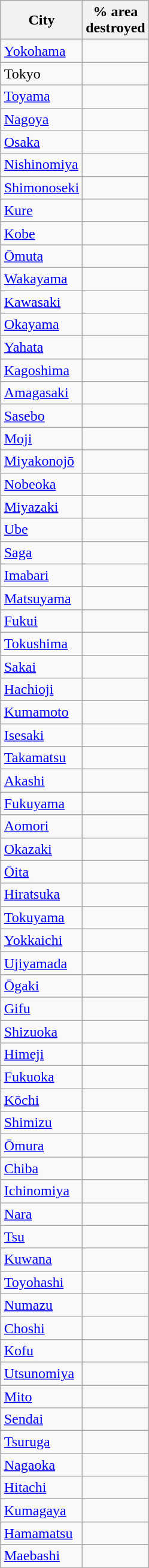<table class="sortable wikitable" style="text-align:left; margin:1em; float:right;">
<tr>
<th>City</th>
<th>% area<br>destroyed</th>
</tr>
<tr>
<td><a href='#'>Yokohama</a></td>
<td></td>
</tr>
<tr>
<td>Tokyo</td>
<td></td>
</tr>
<tr>
<td><a href='#'>Toyama</a></td>
<td></td>
</tr>
<tr>
<td><a href='#'>Nagoya</a></td>
<td></td>
</tr>
<tr>
<td><a href='#'>Osaka</a></td>
<td></td>
</tr>
<tr>
<td><a href='#'>Nishinomiya</a></td>
<td></td>
</tr>
<tr>
<td><a href='#'>Shimonoseki</a></td>
<td></td>
</tr>
<tr>
<td><a href='#'>Kure</a></td>
<td></td>
</tr>
<tr>
<td><a href='#'>Kobe</a></td>
<td></td>
</tr>
<tr>
<td><a href='#'>Ōmuta</a></td>
<td></td>
</tr>
<tr>
<td><a href='#'>Wakayama</a></td>
<td></td>
</tr>
<tr>
<td><a href='#'>Kawasaki</a></td>
<td></td>
</tr>
<tr>
<td><a href='#'>Okayama</a></td>
<td></td>
</tr>
<tr>
<td><a href='#'>Yahata</a></td>
<td></td>
</tr>
<tr>
<td><a href='#'>Kagoshima</a></td>
<td></td>
</tr>
<tr>
<td><a href='#'>Amagasaki</a></td>
<td></td>
</tr>
<tr>
<td><a href='#'>Sasebo</a></td>
<td></td>
</tr>
<tr>
<td><a href='#'>Moji</a></td>
<td></td>
</tr>
<tr>
<td><a href='#'>Miyakonojō</a></td>
<td></td>
</tr>
<tr>
<td><a href='#'>Nobeoka</a></td>
<td></td>
</tr>
<tr>
<td><a href='#'>Miyazaki</a></td>
<td></td>
</tr>
<tr>
<td><a href='#'>Ube</a></td>
<td></td>
</tr>
<tr>
<td><a href='#'>Saga</a></td>
<td></td>
</tr>
<tr>
<td><a href='#'>Imabari</a></td>
<td></td>
</tr>
<tr>
<td><a href='#'>Matsuyama</a></td>
<td></td>
</tr>
<tr>
<td><a href='#'>Fukui</a></td>
<td></td>
</tr>
<tr>
<td><a href='#'>Tokushima</a></td>
<td></td>
</tr>
<tr>
<td><a href='#'>Sakai</a></td>
<td></td>
</tr>
<tr>
<td><a href='#'>Hachioji</a></td>
<td></td>
</tr>
<tr>
<td><a href='#'>Kumamoto</a></td>
<td></td>
</tr>
<tr>
<td><a href='#'>Isesaki</a></td>
<td></td>
</tr>
<tr>
<td><a href='#'>Takamatsu</a></td>
<td></td>
</tr>
<tr>
<td><a href='#'>Akashi</a></td>
<td></td>
</tr>
<tr>
<td><a href='#'>Fukuyama</a></td>
<td></td>
</tr>
<tr>
<td><a href='#'>Aomori</a></td>
<td></td>
</tr>
<tr>
<td><a href='#'>Okazaki</a></td>
<td></td>
</tr>
<tr>
<td><a href='#'>Ōita</a></td>
<td></td>
</tr>
<tr>
<td><a href='#'>Hiratsuka</a></td>
<td></td>
</tr>
<tr>
<td><a href='#'>Tokuyama</a></td>
<td></td>
</tr>
<tr>
<td><a href='#'>Yokkaichi</a></td>
<td></td>
</tr>
<tr>
<td><a href='#'>Ujiyamada</a></td>
<td></td>
</tr>
<tr>
<td><a href='#'>Ōgaki</a></td>
<td></td>
</tr>
<tr>
<td><a href='#'>Gifu</a></td>
<td></td>
</tr>
<tr>
<td><a href='#'>Shizuoka</a></td>
<td></td>
</tr>
<tr>
<td><a href='#'>Himeji</a></td>
<td></td>
</tr>
<tr>
<td><a href='#'>Fukuoka</a></td>
<td></td>
</tr>
<tr>
<td><a href='#'>Kōchi</a></td>
<td></td>
</tr>
<tr>
<td><a href='#'>Shimizu</a></td>
<td></td>
</tr>
<tr>
<td><a href='#'>Ōmura</a></td>
<td></td>
</tr>
<tr>
<td><a href='#'>Chiba</a></td>
<td></td>
</tr>
<tr>
<td><a href='#'>Ichinomiya</a></td>
<td></td>
</tr>
<tr>
<td><a href='#'>Nara</a></td>
<td></td>
</tr>
<tr>
<td><a href='#'>Tsu</a></td>
<td></td>
</tr>
<tr>
<td><a href='#'>Kuwana</a></td>
<td></td>
</tr>
<tr>
<td><a href='#'>Toyohashi</a></td>
<td></td>
</tr>
<tr>
<td><a href='#'>Numazu</a></td>
<td></td>
</tr>
<tr>
<td><a href='#'>Choshi</a></td>
<td></td>
</tr>
<tr>
<td><a href='#'>Kofu</a></td>
<td></td>
</tr>
<tr>
<td><a href='#'>Utsunomiya</a></td>
<td></td>
</tr>
<tr>
<td><a href='#'>Mito</a></td>
<td></td>
</tr>
<tr>
<td><a href='#'>Sendai</a></td>
<td></td>
</tr>
<tr>
<td><a href='#'>Tsuruga</a></td>
<td></td>
</tr>
<tr>
<td><a href='#'>Nagaoka</a></td>
<td></td>
</tr>
<tr>
<td><a href='#'>Hitachi</a></td>
<td></td>
</tr>
<tr>
<td><a href='#'>Kumagaya</a></td>
<td></td>
</tr>
<tr>
<td><a href='#'>Hamamatsu</a></td>
<td></td>
</tr>
<tr>
<td><a href='#'>Maebashi</a></td>
<td></td>
</tr>
</table>
